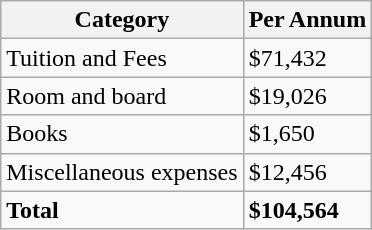<table class="wikitable">
<tr>
<th scope="col">Category</th>
<th scope="col">Per Annum</th>
</tr>
<tr>
<td>Tuition and Fees</td>
<td>$71,432</td>
</tr>
<tr>
<td>Room and board</td>
<td>$19,026</td>
</tr>
<tr>
<td>Books</td>
<td>$1,650</td>
</tr>
<tr>
<td>Miscellaneous expenses</td>
<td>$12,456</td>
</tr>
<tr>
<td><strong>Total</strong></td>
<td><strong>$104,564</strong></td>
</tr>
</table>
